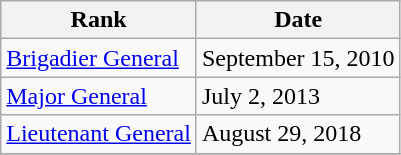<table class="wikitable">
<tr>
<th>Rank</th>
<th>Date</th>
</tr>
<tr>
<td> <a href='#'>Brigadier General</a></td>
<td>September 15, 2010</td>
</tr>
<tr>
<td> <a href='#'>Major General</a></td>
<td>July 2, 2013</td>
</tr>
<tr>
<td> <a href='#'>Lieutenant General</a></td>
<td>August 29, 2018</td>
</tr>
<tr>
</tr>
</table>
